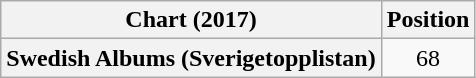<table class="wikitable plainrowheaders" style="text-align:center">
<tr>
<th scope="col">Chart (2017)</th>
<th scope="col">Position</th>
</tr>
<tr>
<th scope="row">Swedish Albums (Sverigetopplistan)</th>
<td>68</td>
</tr>
</table>
